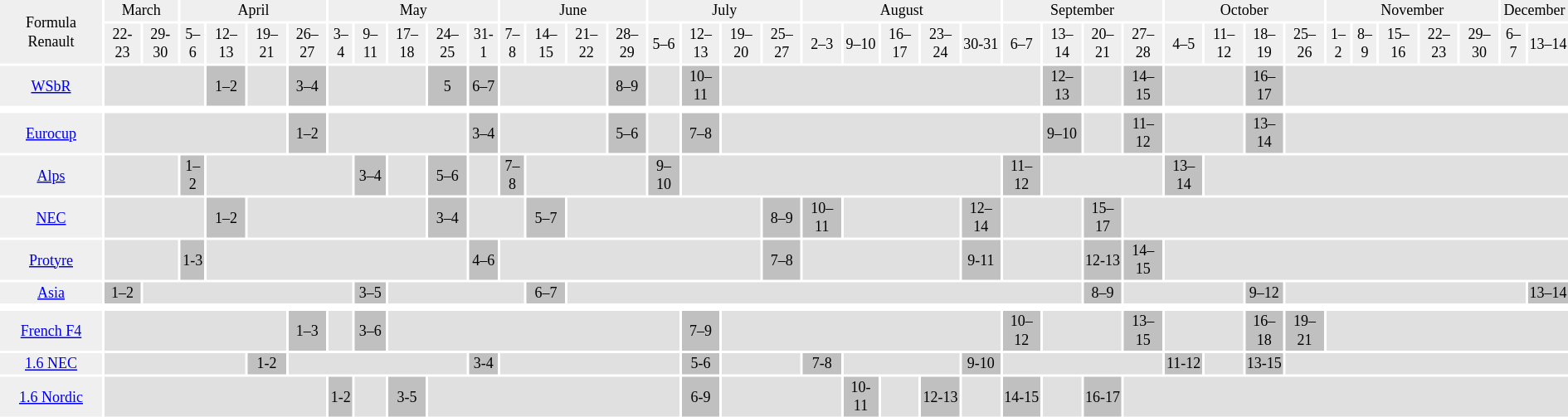<table class="toccolours" style="margin:0.2em auto; clear:both; font-size:75%">
<tr>
<td align=center rowspan=2 width=80 style="background:#EFEFEF;">Formula<br>Renault</td>
<td align=center colspan=2 style="background:#EFEFEF;">March</td>
<td align=center colspan=4 style="background:#EFEFEF;">April</td>
<td align=center colspan=5 style="background:#EFEFEF;">May</td>
<td align=center colspan=4 style="background:#EFEFEF;">June</td>
<td align=center colspan=4 style="background:#EFEFEF;">July</td>
<td align=center colspan=5 style="background:#EFEFEF;">August</td>
<td align=center colspan=4 style="background:#EFEFEF;">September</td>
<td align=center colspan=4 style="background:#EFEFEF;">October</td>
<td align=center colspan=5 style="background:#EFEFEF;">November</td>
<td align=center colspan=2 style="background:#EFEFEF;">December</td>
</tr>
<tr align=center style="background:#EFEFEF;">
<td>22-23</td>
<td>29-30</td>
<td>5–6</td>
<td>12–13</td>
<td>19–21</td>
<td>26–27</td>
<td>3–4</td>
<td>9–11</td>
<td>17–18</td>
<td>24–25</td>
<td>31-1</td>
<td>7–8</td>
<td>14–15</td>
<td>21–22</td>
<td>28–29</td>
<td>5–6</td>
<td>12–13</td>
<td>19–20</td>
<td>25–27</td>
<td>2–3</td>
<td>9–10</td>
<td>16–17</td>
<td>23–24</td>
<td>30-31</td>
<td>6–7</td>
<td>13–14</td>
<td>20–21</td>
<td>27–28</td>
<td>4–5</td>
<td>11–12</td>
<td>18–19</td>
<td>25–26</td>
<td>1–2</td>
<td>8–9</td>
<td>15–16</td>
<td>22–23</td>
<td>29–30</td>
<td>6–7</td>
<td>13–14</td>
</tr>
<tr align=center>
<td style="background:#EFEFEF;"><a href='#'>WSbR</a></td>
<td colspan=3 style="background:#E0E0E0;"></td>
<td style="background:#C0C0C0;">1–2</td>
<td style="background:#E0E0E0;"></td>
<td style="background:#C0C0C0;">3–4</td>
<td colspan=3 style="background:#E0E0E0;"></td>
<td style="background:#C0C0C0;">5</td>
<td style="background:#C0C0C0;">6–7</td>
<td colspan=3 style="background:#E0E0E0;"></td>
<td style="background:#C0C0C0;">8–9</td>
<td style="background:#E0E0E0;"></td>
<td style="background:#C0C0C0;">10–11</td>
<td colspan=8 style="background:#E0E0E0;"></td>
<td style="background:#C0C0C0;">12–13</td>
<td style="background:#E0E0E0;"></td>
<td style="background:#C0C0C0;">14–15</td>
<td colspan=2 style="background:#E0E0E0;"></td>
<td style="background:#C0C0C0;">16–17</td>
<td colspan=10 style="background:#E0E0E0;"></td>
</tr>
<tr align=center>
<td colspan=40></td>
</tr>
<tr align=center>
<td style="background:#EFEFEF;"><a href='#'>Eurocup</a></td>
<td colspan=5 style="background:#E0E0E0;"></td>
<td style="background:#C0C0C0;">1–2</td>
<td colspan=4 style="background:#E0E0E0;"></td>
<td style="background:#C0C0C0;">3–4</td>
<td colspan=3 style="background:#E0E0E0;"></td>
<td style="background:#C0C0C0;">5–6</td>
<td style="background:#E0E0E0;"></td>
<td style="background:#C0C0C0;">7–8</td>
<td colspan=8 style="background:#E0E0E0;"></td>
<td style="background:#C0C0C0;">9–10</td>
<td style="background:#E0E0E0;"></td>
<td style="background:#C0C0C0;">11–12</td>
<td colspan=2 style="background:#E0E0E0;"></td>
<td style="background:#C0C0C0;">13–14</td>
<td colspan=10 style="background:#E0E0E0;"></td>
</tr>
<tr align=center>
<td style="background:#EFEFEF;"><a href='#'>Alps</a></td>
<td colspan=2 style="background:#E0E0E0;"></td>
<td style="background:#C0C0C0;">1–2</td>
<td colspan=4 style="background:#E0E0E0;"></td>
<td style="background:#C0C0C0;">3–4</td>
<td style="background:#E0E0E0;"></td>
<td style="background:#C0C0C0;">5–6</td>
<td style="background:#E0E0E0;"></td>
<td style="background:#C0C0C0;">7–8</td>
<td colspan=3 style="background:#E0E0E0;"></td>
<td style="background:#C0C0C0;">9–10</td>
<td colspan=8 style="background:#E0E0E0;"></td>
<td style="background:#C0C0C0;">11–12</td>
<td colspan=3 style="background:#E0E0E0;"></td>
<td style="background:#C0C0C0;">13–14</td>
<td colspan=12 style="background:#E0E0E0;"></td>
</tr>
<tr align=center>
<td style="background:#EFEFEF;"><a href='#'>NEC</a></td>
<td colspan=3 style="background:#E0E0E0;"></td>
<td style="background:#C0C0C0;">1–2</td>
<td colspan=5 style="background:#E0E0E0;"></td>
<td style="background:#C0C0C0;">3–4</td>
<td colspan=2 style="background:#E0E0E0;"></td>
<td style="background:#C0C0C0;">5–7</td>
<td colspan=5 style="background:#E0E0E0;"></td>
<td style="background:#C0C0C0;">8–9</td>
<td style="background:#C0C0C0;">10–11</td>
<td colspan=3 style="background:#E0E0E0;"></td>
<td style="background:#C0C0C0;">12–14</td>
<td colspan=2 style="background:#E0E0E0;"></td>
<td style="background:#C0C0C0;">15–17</td>
<td colspan=14 style="background:#E0E0E0;"></td>
</tr>
<tr align=center>
<td style="background:#EFEFEF;"><a href='#'>Protyre</a></td>
<td colspan=2 style="background:#E0E0E0;"></td>
<td style="background:#C0C0C0;">1-3</td>
<td colspan=7 style="background:#E0E0E0;"></td>
<td style="background:#C0C0C0;">4–6</td>
<td colspan=7 style="background:#E0E0E0;"></td>
<td style="background:#C0C0C0;">7–8</td>
<td colspan=4 style="background:#E0E0E0;"></td>
<td style="background:#C0C0C0;">9-11</td>
<td colspan=2 style="background:#E0E0E0;"></td>
<td style="background:#C0C0C0;">12-13</td>
<td style="background:#C0C0C0;">14–15</td>
<td colspan=12 style="background:#E0E0E0;"></td>
</tr>
<tr align=center>
<td style="background:#EFEFEF;"><a href='#'>Asia</a></td>
<td style="background:#C0C0C0;">1–2</td>
<td colspan=6 style="background:#E0E0E0;"></td>
<td style="background:#C0C0C0;">3–5</td>
<td colspan=4 style="background:#E0E0E0;"></td>
<td style="background:#C0C0C0;">6–7</td>
<td colspan=13 style="background:#E0E0E0;"></td>
<td style="background:#C0C0C0;">8–9</td>
<td colspan=3 style="background:#E0E0E0;"></td>
<td style="background:#C0C0C0;">9–12</td>
<td colspan=7 style="background:#E0E0E0;"></td>
<td style="background:#C0C0C0;">13–14</td>
</tr>
<tr align=center>
<td colspan=40></td>
</tr>
<tr align=center>
<td style="background:#EFEFEF;"><a href='#'>French F4</a></td>
<td colspan=5 style="background:#E0E0E0;"></td>
<td style="background:#C0C0C0;">1–3</td>
<td style="background:#E0E0E0;"></td>
<td style="background:#C0C0C0;">3–6</td>
<td colspan=8 style="background:#E0E0E0;"></td>
<td style="background:#C0C0C0;">7–9</td>
<td colspan=7 style="background:#E0E0E0;"></td>
<td style="background:#C0C0C0;">10–12</td>
<td colspan=2 style="background:#E0E0E0;"></td>
<td style="background:#C0C0C0;">13–15</td>
<td colspan=2 style="background:#E0E0E0;"></td>
<td style="background:#C0C0C0;">16–18</td>
<td style="background:#C0C0C0;">19–21</td>
<td colspan=9 style="background:#E0E0E0;"></td>
</tr>
<tr align=center>
<td style="background:#EFEFEF;"><a href='#'>1.6 NEC</a></td>
<td colspan=4 style="background:#E0E0E0;"></td>
<td style="background:#C0C0C0;">1-2</td>
<td colspan=5 style="background:#E0E0E0;"></td>
<td style="background:#C0C0C0;">3-4</td>
<td colspan=5 style="background:#E0E0E0;"></td>
<td style="background:#C0C0C0;">5-6</td>
<td colspan=2 style="background:#E0E0E0;"></td>
<td style="background:#C0C0C0;">7-8</td>
<td colspan=3 style="background:#E0E0E0;"></td>
<td style="background:#C0C0C0;">9-10</td>
<td colspan=4 style="background:#E0E0E0;"></td>
<td style="background:#C0C0C0;">11-12</td>
<td style="background:#E0E0E0;"></td>
<td style="background:#C0C0C0;">13-15</td>
<td colspan=10 style="background:#E0E0E0;"></td>
</tr>
<tr align=center>
<td style="background:#EFEFEF;"><a href='#'>1.6 Nordic</a></td>
<td colspan=6 style="background:#E0E0E0;"></td>
<td style="background:#C0C0C0;">1-2</td>
<td style="background:#E0E0E0;"></td>
<td style="background:#C0C0C0;">3-5</td>
<td colspan=7 style="background:#E0E0E0;"></td>
<td style="background:#C0C0C0;">6-9</td>
<td colspan=3 style="background:#E0E0E0;"></td>
<td style="background:#C0C0C0;">10-11</td>
<td style="background:#E0E0E0;"></td>
<td style="background:#C0C0C0;">12-13</td>
<td style="background:#E0E0E0;"></td>
<td style="background:#C0C0C0;">14-15</td>
<td style="background:#E0E0E0;"></td>
<td style="background:#C0C0C0;">16-17</td>
<td colspan=15 style="background:#E0E0E0;"></td>
</tr>
</table>
